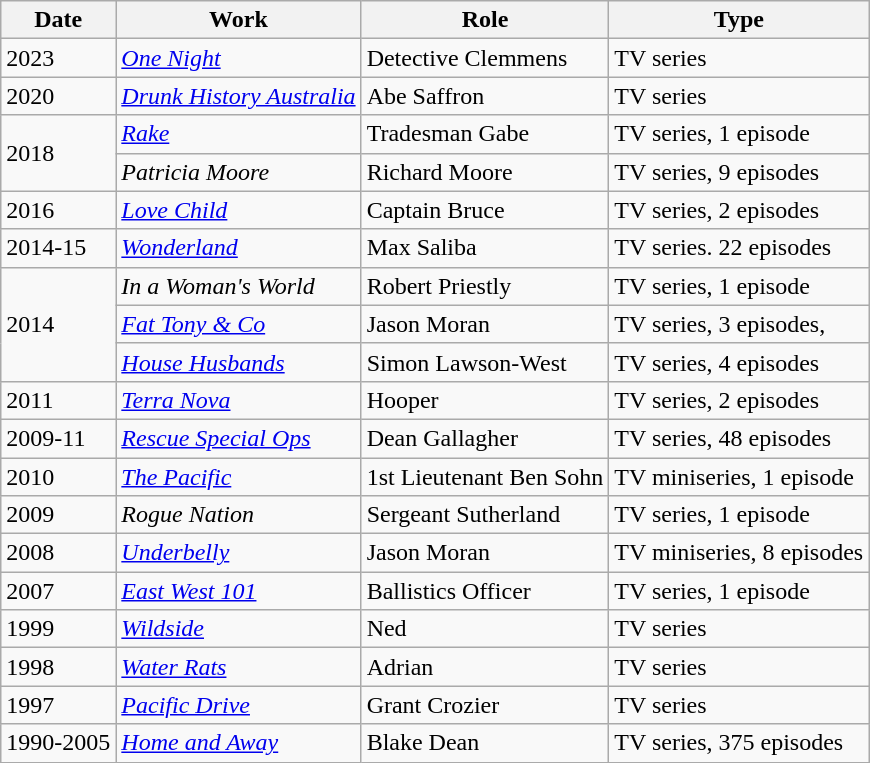<table class="wikitable">
<tr>
<th>Date</th>
<th>Work</th>
<th>Role</th>
<th>Type</th>
</tr>
<tr>
<td>2023</td>
<td><em><a href='#'>One Night</a></em></td>
<td>Detective Clemmens</td>
<td>TV series</td>
</tr>
<tr>
<td>2020</td>
<td><em><a href='#'>Drunk History Australia</a></em></td>
<td>Abe Saffron</td>
<td>TV series</td>
</tr>
<tr>
<td rowspan="2">2018</td>
<td><em><a href='#'>Rake</a></em></td>
<td>Tradesman Gabe</td>
<td>TV series, 1 episode</td>
</tr>
<tr>
<td><em>Patricia Moore</em></td>
<td>Richard Moore</td>
<td>TV series, 9 episodes</td>
</tr>
<tr>
<td>2016</td>
<td><em><a href='#'>Love Child</a></em></td>
<td>Captain Bruce</td>
<td>TV series, 2 episodes</td>
</tr>
<tr>
<td>2014-15</td>
<td><em><a href='#'>Wonderland</a></em></td>
<td>Max Saliba</td>
<td>TV series. 22 episodes</td>
</tr>
<tr>
<td rowspan="3">2014</td>
<td><em>In a Woman's World</em></td>
<td>Robert Priestly</td>
<td>TV series, 1 episode</td>
</tr>
<tr>
<td><em><a href='#'>Fat Tony & Co</a></em></td>
<td>Jason Moran</td>
<td>TV series, 3 episodes,</td>
</tr>
<tr>
<td><em><a href='#'>House Husbands</a></em></td>
<td>Simon Lawson-West</td>
<td>TV series, 4 episodes</td>
</tr>
<tr>
<td>2011</td>
<td><em><a href='#'>Terra Nova</a></em></td>
<td>Hooper</td>
<td>TV series, 2 episodes</td>
</tr>
<tr>
<td>2009-11</td>
<td><em><a href='#'>Rescue Special Ops</a></em></td>
<td>Dean Gallagher</td>
<td>TV series, 48 episodes</td>
</tr>
<tr>
<td>2010</td>
<td><em><a href='#'>The Pacific</a></em></td>
<td>1st Lieutenant Ben Sohn</td>
<td>TV miniseries, 1 episode</td>
</tr>
<tr>
<td>2009</td>
<td><em>Rogue Nation</em></td>
<td>Sergeant Sutherland</td>
<td>TV series, 1 episode</td>
</tr>
<tr>
<td>2008</td>
<td><em><a href='#'>Underbelly</a></em></td>
<td>Jason Moran</td>
<td>TV miniseries, 8 episodes</td>
</tr>
<tr>
<td>2007</td>
<td><em><a href='#'>East West 101</a></em></td>
<td>Ballistics Officer</td>
<td>TV series, 1 episode</td>
</tr>
<tr>
<td>1999</td>
<td><em><a href='#'>Wildside</a></em></td>
<td>Ned</td>
<td>TV series</td>
</tr>
<tr>
<td>1998</td>
<td><em><a href='#'>Water Rats</a></em></td>
<td>Adrian</td>
<td>TV series</td>
</tr>
<tr>
<td>1997</td>
<td><em><a href='#'>Pacific Drive</a></em></td>
<td>Grant Crozier</td>
<td>TV series</td>
</tr>
<tr>
<td>1990-2005</td>
<td><em><a href='#'>Home and Away</a></em></td>
<td>Blake Dean</td>
<td>TV series, 375 episodes</td>
</tr>
</table>
